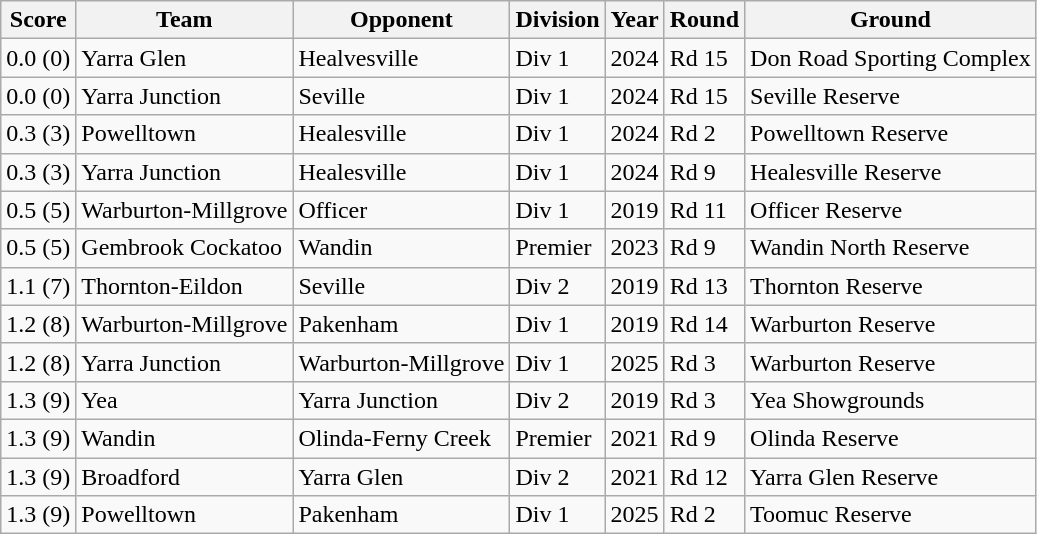<table class="wikitable">
<tr>
<th>Score</th>
<th>Team</th>
<th>Opponent</th>
<th>Division</th>
<th>Year</th>
<th>Round</th>
<th>Ground</th>
</tr>
<tr>
<td>0.0 (0)</td>
<td>Yarra Glen</td>
<td>Healvesville</td>
<td>Div 1</td>
<td>2024</td>
<td>Rd 15</td>
<td>Don Road Sporting Complex</td>
</tr>
<tr>
<td>0.0 (0)</td>
<td>Yarra Junction</td>
<td>Seville</td>
<td>Div 1</td>
<td>2024</td>
<td>Rd 15</td>
<td>Seville Reserve</td>
</tr>
<tr>
<td>0.3 (3)</td>
<td>Powelltown</td>
<td>Healesville</td>
<td>Div 1</td>
<td>2024</td>
<td>Rd 2</td>
<td>Powelltown Reserve</td>
</tr>
<tr>
<td>0.3 (3)</td>
<td>Yarra Junction</td>
<td>Healesville</td>
<td>Div 1</td>
<td>2024</td>
<td>Rd 9</td>
<td>Healesville Reserve</td>
</tr>
<tr>
<td>0.5 (5)</td>
<td>Warburton-Millgrove</td>
<td>Officer</td>
<td>Div 1</td>
<td>2019</td>
<td>Rd 11</td>
<td>Officer Reserve</td>
</tr>
<tr>
<td>0.5 (5)</td>
<td>Gembrook Cockatoo</td>
<td>Wandin</td>
<td>Premier</td>
<td>2023</td>
<td>Rd 9</td>
<td>Wandin North Reserve</td>
</tr>
<tr>
<td>1.1 (7)</td>
<td>Thornton-Eildon</td>
<td>Seville</td>
<td>Div 2</td>
<td>2019</td>
<td>Rd 13</td>
<td>Thornton Reserve</td>
</tr>
<tr>
<td>1.2 (8)</td>
<td>Warburton-Millgrove</td>
<td>Pakenham</td>
<td>Div 1</td>
<td>2019</td>
<td>Rd 14</td>
<td>Warburton Reserve</td>
</tr>
<tr>
<td>1.2 (8)</td>
<td>Yarra Junction</td>
<td>Warburton-Millgrove</td>
<td>Div 1</td>
<td>2025</td>
<td>Rd 3</td>
<td>Warburton Reserve</td>
</tr>
<tr>
<td>1.3 (9)</td>
<td>Yea</td>
<td>Yarra Junction</td>
<td>Div 2</td>
<td>2019</td>
<td>Rd 3</td>
<td>Yea Showgrounds</td>
</tr>
<tr>
<td>1.3 (9)</td>
<td>Wandin</td>
<td>Olinda-Ferny Creek</td>
<td>Premier</td>
<td>2021</td>
<td>Rd 9</td>
<td>Olinda Reserve</td>
</tr>
<tr>
<td>1.3 (9)</td>
<td>Broadford</td>
<td>Yarra Glen</td>
<td>Div 2</td>
<td>2021</td>
<td>Rd 12</td>
<td>Yarra Glen Reserve</td>
</tr>
<tr>
<td>1.3 (9)</td>
<td>Powelltown</td>
<td>Pakenham</td>
<td>Div 1</td>
<td>2025</td>
<td>Rd 2</td>
<td>Toomuc Reserve</td>
</tr>
</table>
